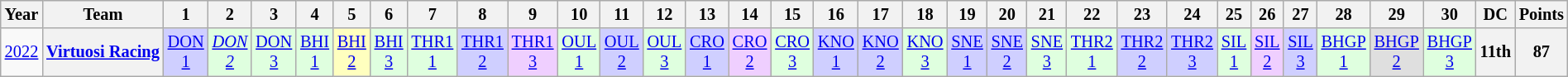<table class="wikitable" style="text-align:center; font-size:85%">
<tr>
<th>Year</th>
<th>Team</th>
<th>1</th>
<th>2</th>
<th>3</th>
<th>4</th>
<th>5</th>
<th>6</th>
<th>7</th>
<th>8</th>
<th>9</th>
<th>10</th>
<th>11</th>
<th>12</th>
<th>13</th>
<th>14</th>
<th>15</th>
<th>16</th>
<th>17</th>
<th>18</th>
<th>19</th>
<th>20</th>
<th>21</th>
<th>22</th>
<th>23</th>
<th>24</th>
<th>25</th>
<th>26</th>
<th>27</th>
<th>28</th>
<th>29</th>
<th>30</th>
<th>DC</th>
<th>Points</th>
</tr>
<tr>
<td><a href='#'>2022</a></td>
<th nowrap><a href='#'>Virtuosi Racing</a></th>
<td style="background:#CFCFFF;"><a href='#'>DON<br>1</a><br></td>
<td style="background:#DFFFDF;"><em><a href='#'>DON<br>2</a><br></em></td>
<td style="background:#DFFFDF;"><a href='#'>DON<br>3</a><br></td>
<td style="background:#DFFFDF;"><a href='#'>BHI<br>1</a><br></td>
<td style="background:#FFFFBF;"><a href='#'>BHI<br>2</a><br></td>
<td style="background:#DFFFDF;"><a href='#'>BHI<br>3</a><br></td>
<td style="background:#DFFFDF;"><a href='#'>THR1<br>1</a><br></td>
<td style="background:#CFCFFF;"><a href='#'>THR1<br>2</a><br></td>
<td style="background:#EFCFFF;"><a href='#'>THR1<br>3</a><br></td>
<td style="background:#DFFFDF;"><a href='#'>OUL<br>1</a><br></td>
<td style="background:#CFCFFF;"><a href='#'>OUL<br>2</a><br></td>
<td style="background:#DFFFDF;"><a href='#'>OUL<br>3</a><br></td>
<td style="background:#CFCFFF;"><a href='#'>CRO<br>1</a><br></td>
<td style="background:#EFCFFF;"><a href='#'>CRO<br>2</a><br></td>
<td style="background:#DFFFDF;"><a href='#'>CRO<br>3</a><br></td>
<td style="background:#CFCFFF;"><a href='#'>KNO<br>1</a><br></td>
<td style="background:#CFCFFF;"><a href='#'>KNO<br>2</a><br></td>
<td style="background:#DFFFDF;"><a href='#'>KNO<br>3</a><br></td>
<td style="background:#CFCFFF;"><a href='#'>SNE<br>1</a><br></td>
<td style="background:#CFCFFF;"><a href='#'>SNE<br>2</a><br></td>
<td style="background:#DFFFDF;"><a href='#'>SNE<br>3</a><br></td>
<td style="background:#DFFFDF;"><a href='#'>THR2<br>1</a><br></td>
<td style="background:#CFCFFF;"><a href='#'>THR2<br>2</a><br></td>
<td style="background:#CFCFFF;"><a href='#'>THR2<br>3</a><br></td>
<td style="background:#DFFFDF;"><a href='#'>SIL<br>1</a><br></td>
<td style="background:#EFCFFF;"><a href='#'>SIL<br>2</a><br></td>
<td style="background:#CFCFFF;"><a href='#'>SIL<br>3</a><br></td>
<td style="background:#DFFFDF;"><a href='#'>BHGP<br>1</a><br></td>
<td style="background:#DFDFDF;"><a href='#'>BHGP<br>2</a><br></td>
<td style="background:#DFFFDF;"><a href='#'>BHGP<br>3</a><br></td>
<th>11th</th>
<th>87</th>
</tr>
</table>
